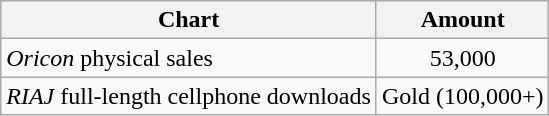<table class="wikitable">
<tr>
<th>Chart</th>
<th>Amount</th>
</tr>
<tr>
<td><em>Oricon</em> physical sales</td>
<td align="center">53,000</td>
</tr>
<tr>
<td><em>RIAJ</em> full-length cellphone downloads</td>
<td align="center">Gold (100,000+)</td>
</tr>
</table>
